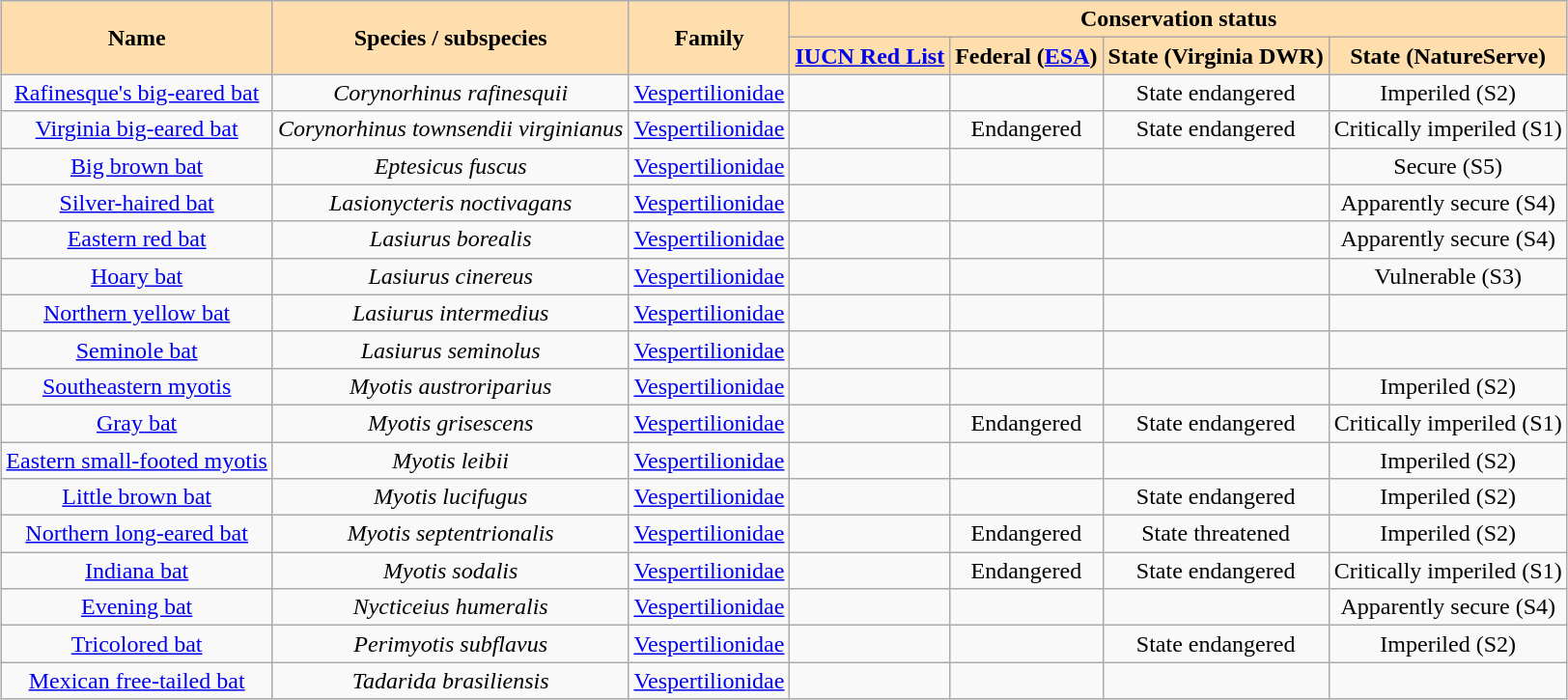<table class="wikitable" style="margin:1em auto; text-align:center;">
<tr>
<th rowspan="2" style="background:navajowhite">Name</th>
<th rowspan="2" style="background:navajowhite">Species / subspecies</th>
<th rowspan="2" style="background:navajowhite">Family</th>
<th colspan="4" style="background:navajowhite">Conservation status</th>
</tr>
<tr>
<th style="background:navajowhite"><a href='#'>IUCN Red List</a></th>
<th style="background:navajowhite">Federal (<a href='#'>ESA</a>)</th>
<th style="background:navajowhite">State (Virginia DWR)</th>
<th style="background:navajowhite">State (NatureServe)</th>
</tr>
<tr>
<td><a href='#'>Rafinesque's big-eared bat</a></td>
<td><em>Corynorhinus rafinesquii</em></td>
<td><a href='#'>Vespertilionidae</a></td>
<td></td>
<td></td>
<td>State endangered</td>
<td>Imperiled (S2)</td>
</tr>
<tr>
<td><a href='#'>Virginia big-eared bat</a></td>
<td><em>Corynorhinus townsendii virginianus</em></td>
<td><a href='#'>Vespertilionidae</a></td>
<td></td>
<td>Endangered</td>
<td>State endangered</td>
<td>Critically imperiled (S1)</td>
</tr>
<tr>
<td><a href='#'>Big brown bat</a></td>
<td><em>Eptesicus fuscus</em></td>
<td><a href='#'>Vespertilionidae</a></td>
<td></td>
<td></td>
<td></td>
<td>Secure (S5)</td>
</tr>
<tr>
<td><a href='#'>Silver-haired bat</a></td>
<td><em>Lasionycteris noctivagans</em></td>
<td><a href='#'>Vespertilionidae</a></td>
<td></td>
<td></td>
<td></td>
<td>Apparently secure (S4)</td>
</tr>
<tr>
<td><a href='#'>Eastern red bat</a></td>
<td><em>Lasiurus borealis</em></td>
<td><a href='#'>Vespertilionidae</a></td>
<td></td>
<td></td>
<td></td>
<td>Apparently secure (S4)</td>
</tr>
<tr>
<td><a href='#'>Hoary bat</a></td>
<td><em>Lasiurus cinereus</em></td>
<td><a href='#'>Vespertilionidae</a></td>
<td></td>
<td></td>
<td></td>
<td>Vulnerable (S3)</td>
</tr>
<tr>
<td><a href='#'>Northern yellow bat</a></td>
<td><em>Lasiurus intermedius</em></td>
<td><a href='#'>Vespertilionidae</a></td>
<td></td>
<td></td>
<td></td>
<td></td>
</tr>
<tr>
<td><a href='#'>Seminole bat</a></td>
<td><em>Lasiurus seminolus</em></td>
<td><a href='#'>Vespertilionidae</a></td>
<td></td>
<td></td>
<td></td>
<td></td>
</tr>
<tr>
<td><a href='#'>Southeastern myotis</a></td>
<td><em>Myotis austroriparius</em></td>
<td><a href='#'>Vespertilionidae</a></td>
<td></td>
<td></td>
<td></td>
<td>Imperiled (S2)</td>
</tr>
<tr>
<td><a href='#'>Gray bat</a></td>
<td><em>Myotis grisescens</em></td>
<td><a href='#'>Vespertilionidae</a></td>
<td></td>
<td>Endangered</td>
<td>State endangered</td>
<td>Critically imperiled (S1)</td>
</tr>
<tr>
<td><a href='#'>Eastern small-footed myotis</a></td>
<td><em>Myotis leibii</em></td>
<td><a href='#'>Vespertilionidae</a></td>
<td></td>
<td></td>
<td></td>
<td>Imperiled (S2)</td>
</tr>
<tr>
<td><a href='#'>Little brown bat</a></td>
<td><em>Myotis lucifugus</em></td>
<td><a href='#'>Vespertilionidae</a></td>
<td></td>
<td></td>
<td>State endangered</td>
<td>Imperiled (S2)</td>
</tr>
<tr>
<td><a href='#'>Northern long-eared bat</a></td>
<td><em>Myotis septentrionalis</em></td>
<td><a href='#'>Vespertilionidae</a></td>
<td></td>
<td>Endangered</td>
<td>State threatened</td>
<td>Imperiled (S2)</td>
</tr>
<tr>
<td><a href='#'>Indiana bat</a></td>
<td><em>Myotis sodalis</em></td>
<td><a href='#'>Vespertilionidae</a></td>
<td></td>
<td>Endangered</td>
<td>State endangered</td>
<td>Critically imperiled (S1)</td>
</tr>
<tr>
<td><a href='#'>Evening bat</a></td>
<td><em>Nycticeius humeralis</em></td>
<td><a href='#'>Vespertilionidae</a></td>
<td></td>
<td></td>
<td></td>
<td>Apparently secure (S4)</td>
</tr>
<tr>
<td><a href='#'>Tricolored bat</a></td>
<td><em>Perimyotis subflavus</em></td>
<td><a href='#'>Vespertilionidae</a></td>
<td></td>
<td></td>
<td>State endangered</td>
<td>Imperiled (S2)</td>
</tr>
<tr>
<td><a href='#'>Mexican free-tailed bat</a></td>
<td><em>Tadarida brasiliensis</em></td>
<td><a href='#'>Vespertilionidae</a></td>
<td></td>
<td></td>
<td></td>
<td></td>
</tr>
</table>
